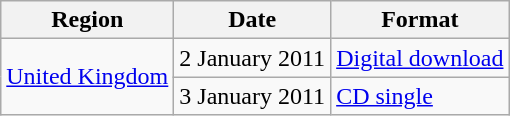<table class=wikitable>
<tr>
<th>Region</th>
<th>Date</th>
<th>Format</th>
</tr>
<tr>
<td rowspan="2"><a href='#'>United Kingdom</a></td>
<td>2 January 2011</td>
<td><a href='#'>Digital download</a></td>
</tr>
<tr>
<td>3 January 2011</td>
<td><a href='#'>CD single</a></td>
</tr>
</table>
